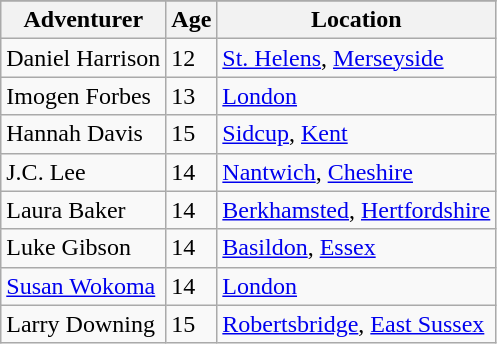<table class="wikitable">
<tr>
</tr>
<tr>
<th>Adventurer</th>
<th>Age</th>
<th>Location</th>
</tr>
<tr>
<td>Daniel Harrison</td>
<td>12</td>
<td><a href='#'>St. Helens</a>, <a href='#'>Merseyside</a></td>
</tr>
<tr>
<td>Imogen Forbes</td>
<td>13</td>
<td><a href='#'>London</a></td>
</tr>
<tr>
<td>Hannah Davis</td>
<td>15</td>
<td><a href='#'>Sidcup</a>, <a href='#'>Kent</a></td>
</tr>
<tr>
<td>J.C. Lee</td>
<td>14</td>
<td><a href='#'>Nantwich</a>, <a href='#'>Cheshire</a></td>
</tr>
<tr>
<td>Laura Baker</td>
<td>14</td>
<td><a href='#'>Berkhamsted</a>, <a href='#'>Hertfordshire</a></td>
</tr>
<tr>
<td>Luke Gibson</td>
<td>14</td>
<td><a href='#'>Basildon</a>, <a href='#'>Essex</a></td>
</tr>
<tr>
<td><a href='#'>Susan Wokoma</a></td>
<td>14</td>
<td><a href='#'>London</a></td>
</tr>
<tr>
<td>Larry Downing</td>
<td>15</td>
<td><a href='#'>Robertsbridge</a>, <a href='#'>East Sussex</a></td>
</tr>
</table>
